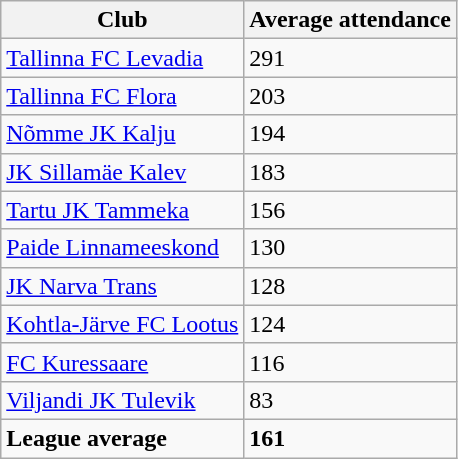<table class="wikitable sortable">
<tr>
<th>Club</th>
<th>Average attendance</th>
</tr>
<tr>
<td><a href='#'>Tallinna FC Levadia</a></td>
<td>291</td>
</tr>
<tr>
<td><a href='#'>Tallinna FC Flora</a></td>
<td>203</td>
</tr>
<tr>
<td><a href='#'>Nõmme JK Kalju</a></td>
<td>194</td>
</tr>
<tr>
<td><a href='#'>JK Sillamäe Kalev</a></td>
<td>183</td>
</tr>
<tr>
<td><a href='#'>Tartu JK Tammeka</a></td>
<td>156</td>
</tr>
<tr>
<td><a href='#'>Paide Linnameeskond</a></td>
<td>130</td>
</tr>
<tr>
<td><a href='#'>JK Narva Trans</a></td>
<td>128</td>
</tr>
<tr>
<td><a href='#'>Kohtla-Järve FC Lootus</a></td>
<td>124</td>
</tr>
<tr>
<td><a href='#'>FC Kuressaare</a></td>
<td>116</td>
</tr>
<tr>
<td><a href='#'>Viljandi JK Tulevik</a></td>
<td>83</td>
</tr>
<tr>
<td><strong>League average</strong></td>
<td><strong>161</strong></td>
</tr>
</table>
